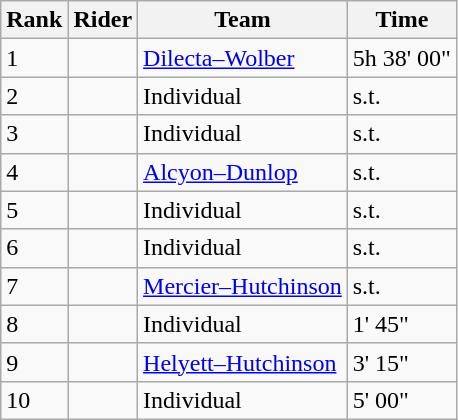<table class="wikitable">
<tr>
<th scope="col">Rank</th>
<th scope="col">Rider</th>
<th scope="col">Team</th>
<th scope="col">Time</th>
</tr>
<tr>
<td>1</td>
<td></td>
<td><a href='#'>Dilecta–Wolber</a></td>
<td>5h 38' 00"</td>
</tr>
<tr>
<td>2</td>
<td></td>
<td>Individual</td>
<td>s.t.</td>
</tr>
<tr>
<td>3</td>
<td></td>
<td>Individual</td>
<td>s.t.</td>
</tr>
<tr>
<td>4</td>
<td></td>
<td><a href='#'>Alcyon–Dunlop</a></td>
<td>s.t.</td>
</tr>
<tr>
<td>5</td>
<td></td>
<td>Individual</td>
<td>s.t.</td>
</tr>
<tr>
<td>6</td>
<td></td>
<td>Individual</td>
<td>s.t.</td>
</tr>
<tr>
<td>7</td>
<td></td>
<td><a href='#'>Mercier–Hutchinson</a></td>
<td>s.t.</td>
</tr>
<tr>
<td>8</td>
<td></td>
<td>Individual</td>
<td>1' 45"</td>
</tr>
<tr>
<td>9</td>
<td></td>
<td><a href='#'>Helyett–Hutchinson</a></td>
<td>3' 15"</td>
</tr>
<tr>
<td>10</td>
<td></td>
<td>Individual</td>
<td>5' 00"</td>
</tr>
</table>
